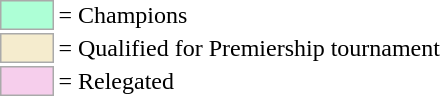<table>
<tr>
<td style="background-color:#ADFFD6; border:1px solid #aaaaaa; width:2em;"></td>
<td>= Champions</td>
</tr>
<tr>
<td style="background-color:#F5ECCE; border:1px solid #aaaaaa; width:2em;"></td>
<td>= Qualified for Premiership tournament</td>
</tr>
<tr>
<td style="background-color:#F6CEEC; border:1px solid #aaaaaa; width:2em;"></td>
<td>= Relegated</td>
</tr>
</table>
